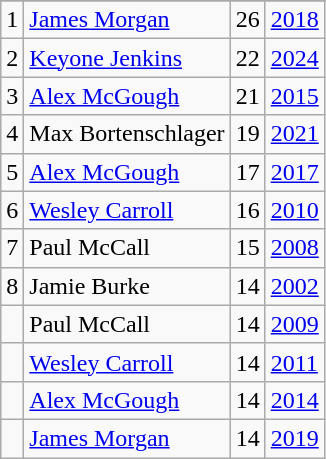<table class="wikitable">
<tr>
</tr>
<tr>
<td>1</td>
<td><a href='#'>James Morgan</a></td>
<td>26</td>
<td><a href='#'>2018</a></td>
</tr>
<tr>
<td>2</td>
<td><a href='#'>Keyone Jenkins</a></td>
<td>22</td>
<td><a href='#'>2024</a></td>
</tr>
<tr>
<td>3</td>
<td><a href='#'>Alex McGough</a></td>
<td>21</td>
<td><a href='#'>2015</a></td>
</tr>
<tr>
<td>4</td>
<td>Max Bortenschlager</td>
<td>19</td>
<td><a href='#'>2021</a></td>
</tr>
<tr>
<td>5</td>
<td><a href='#'>Alex McGough</a></td>
<td>17</td>
<td><a href='#'>2017</a></td>
</tr>
<tr>
<td>6</td>
<td><a href='#'>Wesley Carroll</a></td>
<td>16</td>
<td><a href='#'>2010</a></td>
</tr>
<tr>
<td>7</td>
<td>Paul McCall</td>
<td>15</td>
<td><a href='#'>2008</a></td>
</tr>
<tr>
<td>8</td>
<td>Jamie Burke</td>
<td>14</td>
<td><a href='#'>2002</a></td>
</tr>
<tr>
<td></td>
<td>Paul McCall</td>
<td>14</td>
<td><a href='#'>2009</a></td>
</tr>
<tr>
<td></td>
<td><a href='#'>Wesley Carroll</a></td>
<td>14</td>
<td><a href='#'>2011</a></td>
</tr>
<tr>
<td></td>
<td><a href='#'>Alex McGough</a></td>
<td>14</td>
<td><a href='#'>2014</a></td>
</tr>
<tr>
<td></td>
<td><a href='#'>James Morgan</a></td>
<td>14</td>
<td><a href='#'>2019</a></td>
</tr>
</table>
